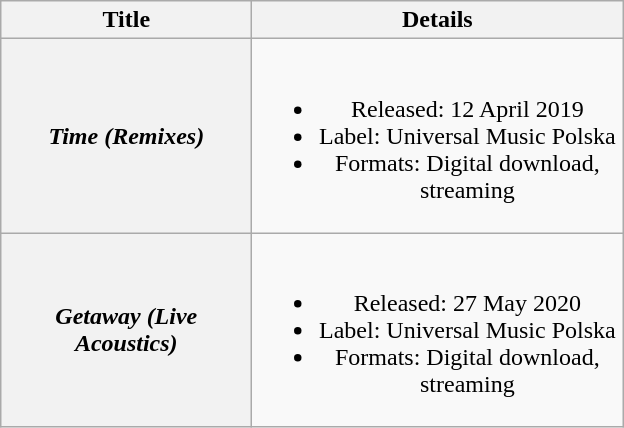<table class="wikitable plainrowheaders" style="text-align:center;">
<tr>
<th scope="col" style="width:10em;">Title</th>
<th scope="col" style="width:15em;">Details</th>
</tr>
<tr>
<th scope="row"><em>Time (Remixes)</em></th>
<td><br><ul><li>Released: 12 April 2019</li><li>Label: Universal Music Polska</li><li>Formats: Digital download, streaming</li></ul></td>
</tr>
<tr>
<th scope="row"><em>Getaway (Live Acoustics)</em></th>
<td><br><ul><li>Released: 27 May 2020</li><li>Label: Universal Music Polska</li><li>Formats: Digital download, streaming</li></ul></td>
</tr>
</table>
